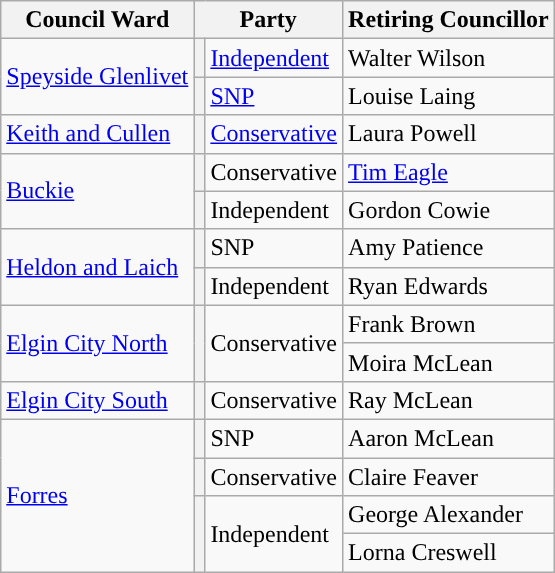<table class="wikitable sortable">
<tr>
<th scope="col">Council Ward</th>
<th colspan="2" scope="col">Party</th>
<th scope="col">Retiring Councillor</th>
</tr>
<tr>
<td rowspan="2" scope="row"><a href='#'>Speyside Glenlivet</a></td>
<th style="background-color: "></th>
<td><a href='#'>Independent</a></td>
<td>Walter Wilson</td>
</tr>
<tr>
<th style="background-color: "></th>
<td><a href='#'>SNP</a></td>
<td>Louise Laing</td>
</tr>
<tr>
<td><a href='#'>Keith and Cullen</a></td>
<th style="background-color: "></th>
<td><a href='#'>Conservative</a></td>
<td>Laura Powell</td>
</tr>
<tr>
<td rowspan="2" scope="row"><a href='#'>Buckie</a></td>
<th rowspan="1" style="background-color: "></th>
<td>Conservative</td>
<td><a href='#'>Tim Eagle</a></td>
</tr>
<tr>
<th style="background-color: "></th>
<td>Independent</td>
<td>Gordon Cowie</td>
</tr>
<tr>
<td rowspan="2" scope="row"><a href='#'>Heldon and Laich</a></td>
<th style="background-color: "></th>
<td>SNP</td>
<td>Amy Patience</td>
</tr>
<tr>
<th style="background-color: "></th>
<td>Independent</td>
<td>Ryan Edwards</td>
</tr>
<tr>
<td rowspan="2" scope="row"><a href='#'>Elgin City North</a></td>
<th rowspan="2" style="background-color: "></th>
<td rowspan="2">Conservative</td>
<td>Frank Brown</td>
</tr>
<tr>
<td>Moira McLean</td>
</tr>
<tr>
<td><a href='#'>Elgin City South</a></td>
<th style="background-color: "></th>
<td>Conservative</td>
<td>Ray McLean</td>
</tr>
<tr>
<td rowspan="4" scope="row"><a href='#'>Forres</a></td>
<th style="background-color: "></th>
<td>SNP</td>
<td>Aaron McLean</td>
</tr>
<tr>
<th style="background-color: "></th>
<td>Conservative</td>
<td>Claire Feaver</td>
</tr>
<tr>
<th rowspan="2" style="background-color: "></th>
<td rowspan="2">Independent</td>
<td>George Alexander</td>
</tr>
<tr>
<td>Lorna Creswell</td>
</tr>
</table>
